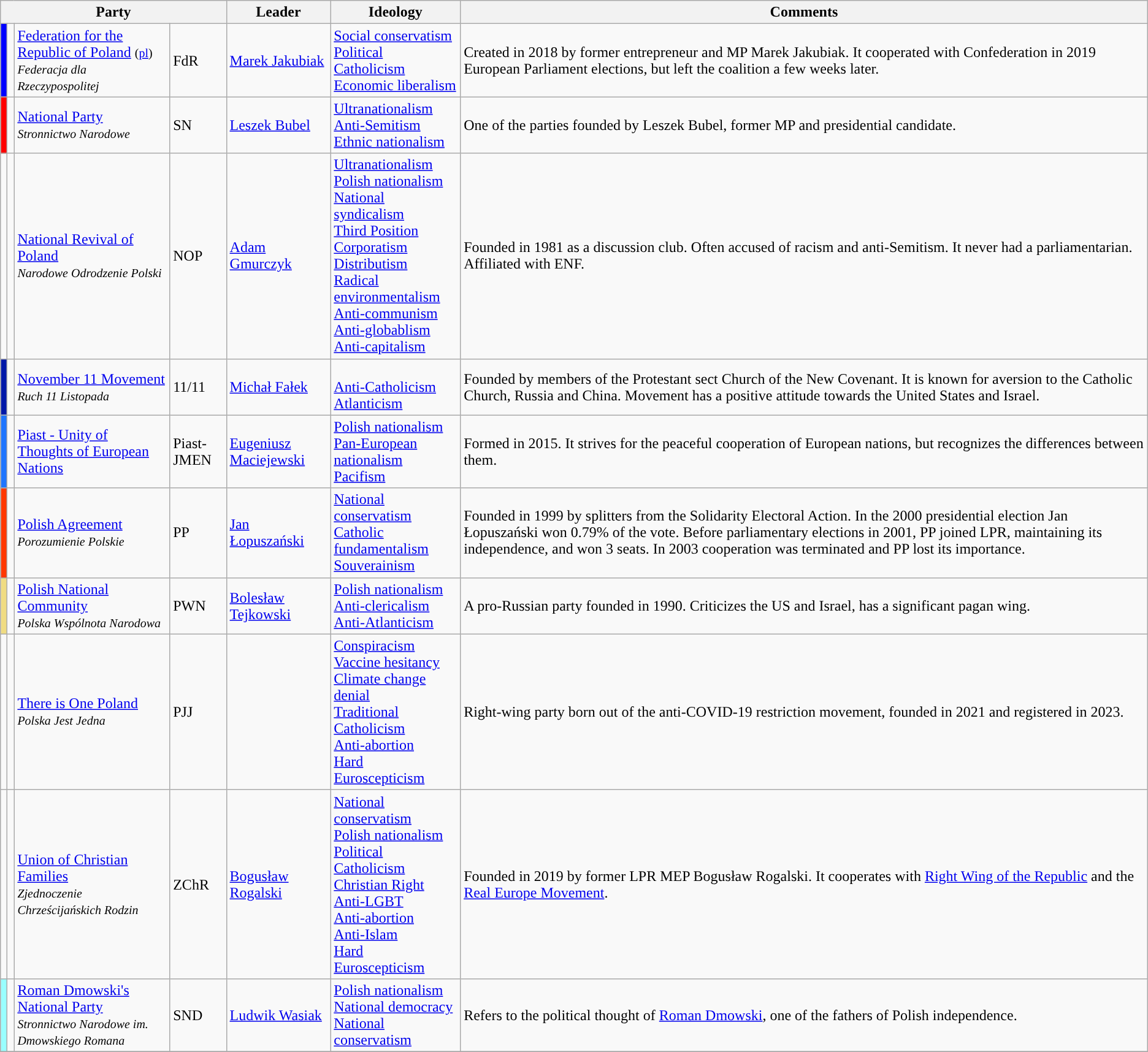<table class="wikitable sortable">
<tr>
<th colspan=4>Party</th>
<th>Leader</th>
<th>Ideology</th>
<th>Comments</th>
</tr>
<tr>
<td bgcolor="0000FF"></td>
<td></td>
<td><a href='#'>Federation for the Republic of Poland</a> <small>(<a href='#'>pl</a>)</small><br><small><em>Federacja dla Rzeczypospolitej</em></small></td>
<td>FdR</td>
<td><a href='#'>Marek Jakubiak</a></td>
<td><a href='#'>Social conservatism</a><br><a href='#'>Political Catholicism</a><br><a href='#'>Economic liberalism</a></td>
<td>Created in 2018 by former entrepreneur and MP Marek Jakubiak. It cooperated with Confederation in 2019 European Parliament elections, but left the coalition a few weeks later.</td>
</tr>
<tr>
<td bgcolor="FF0000"></td>
<td></td>
<td><a href='#'>National Party</a><br><small><em>Stronnictwo Narodowe</em><br></small></td>
<td>SN</td>
<td><a href='#'>Leszek Bubel</a></td>
<td><a href='#'>Ultranationalism</a><br><a href='#'>Anti-Semitism</a><br><a href='#'>Ethnic nationalism</a></td>
<td>One of the parties founded by Leszek Bubel, former MP and presidential candidate.</td>
</tr>
<tr>
<td></td>
<td style="text-align:center;"></td>
<td><a href='#'>National Revival of Poland</a><br><small><em>Narodowe Odrodzenie Polski</em><br></small></td>
<td>NOP</td>
<td><a href='#'>Adam Gmurczyk</a></td>
<td><a href='#'>Ultranationalism</a><br><a href='#'>Polish nationalism</a><br><a href='#'>National syndicalism</a><br><a href='#'>Third Position</a><br><a href='#'>Corporatism</a><br><a href='#'>Distributism</a><br><a href='#'>Radical environmentalism</a><br><a href='#'>Anti-communism</a><br><a href='#'>Anti-globablism</a><br><a href='#'>Anti-capitalism</a></td>
<td>Founded in 1981 as a discussion club. Often accused of racism and anti-Semitism. It never had a parliamentarian. Affiliated with ENF.</td>
</tr>
<tr>
<td bgcolor="0018A8"></td>
<td></td>
<td><a href='#'>November 11 Movement</a><br><small><em>Ruch 11 Listopada</em><br></small></td>
<td>11/11</td>
<td><a href='#'>Michał Fałek</a></td>
<td><br><a href='#'>Anti-Catholicism</a><br><a href='#'>Atlanticism</a></td>
<td>Founded by members of the Protestant sect Church of the New Covenant. It is known for aversion to the Catholic Church, Russia and China. Movement has a positive attitude towards the United States and Israel.</td>
</tr>
<tr>
<td bgcolor="1F75FE"></td>
<td></td>
<td><a href='#'>Piast - Unity of Thoughts of European Nations</a><br><small></small></td>
<td>Piast-JMEN</td>
<td><a href='#'>Eugeniusz Maciejewski</a></td>
<td><a href='#'>Polish nationalism</a><br><a href='#'>Pan-European nationalism</a><br><a href='#'>Pacifism</a></td>
<td>Formed in 2015. It strives for the peaceful cooperation of European nations, but recognizes the differences between them.</td>
</tr>
<tr>
<td bgcolor="#FF3800"></td>
<td></td>
<td><a href='#'>Polish Agreement</a><br><small><em>Porozumienie Polskie</em><br></small></td>
<td>PP</td>
<td><a href='#'>Jan Łopuszański</a></td>
<td><a href='#'>National conservatism</a><br><a href='#'>Catholic fundamentalism</a><br><a href='#'>Souverainism</a></td>
<td>Founded in 1999 by splitters from the Solidarity Electoral Action. In the 2000 presidential election Jan Łopuszański won 0.79% of the vote. Before parliamentary elections in 2001, PP joined LPR, maintaining its independence, and won 3 seats. In 2003 cooperation was terminated and PP lost its importance.</td>
</tr>
<tr>
<td bgcolor="F0DC82"></td>
<td></td>
<td><a href='#'>Polish National Community</a><br><small><em>Polska Wspólnota Narodowa</em><br></small></td>
<td>PWN</td>
<td><a href='#'>Bolesław Tejkowski</a></td>
<td><a href='#'>Polish nationalism</a><br><a href='#'>Anti-clericalism</a><br><a href='#'>Anti-Atlanticism</a></td>
<td>A pro-Russian party founded in 1990. Criticizes the US and Israel, has a significant pagan wing.</td>
</tr>
<tr>
<td></td>
<td></td>
<td><a href='#'>There is One Poland</a><br><small><em>Polska Jest Jedna</em><br></small></td>
<td>PJJ</td>
<td></td>
<td><a href='#'>Conspiracism</a><br><a href='#'>Vaccine hesitancy</a><br><a href='#'>Climate change denial</a><br><a href='#'>Traditional Catholicism</a><br><a href='#'>Anti-abortion</a><br><a href='#'>Hard Euroscepticism</a></td>
<td>Right-wing party born out of the anti-COVID-19 restriction movement, founded in 2021 and registered in 2023.</td>
</tr>
<tr>
<td></td>
<td></td>
<td><a href='#'>Union of Christian Families</a><br><small><em>Zjednoczenie Chrześcijańskich Rodzin</em><br></small></td>
<td>ZChR</td>
<td><a href='#'>Bogusław Rogalski</a></td>
<td><a href='#'>National conservatism</a><br><a href='#'>Polish nationalism</a><br><a href='#'>Political Catholicism</a><br><a href='#'>Christian Right</a><br><a href='#'>Anti-LGBT</a><br><a href='#'>Anti-abortion</a><br><a href='#'>Anti-Islam</a><br><a href='#'>Hard Euroscepticism</a></td>
<td>Founded in 2019 by former LPR MEP Bogusław Rogalski. It cooperates with <a href='#'>Right Wing of the Republic</a> and the <a href='#'>Real Europe Movement</a>.</td>
</tr>
<tr>
<td bgcolor="99FFFF"></td>
<td></td>
<td><a href='#'>Roman Dmowski's National Party</a><br><small><em>Stronnictwo Narodowe im. Dmowskiego Romana</em><br></small></td>
<td>SND</td>
<td><a href='#'>Ludwik Wasiak</a></td>
<td><a href='#'>Polish nationalism</a><br><a href='#'>National democracy</a><br><a href='#'>National conservatism</a></td>
<td>Refers to the political thought of <a href='#'>Roman Dmowski</a>, one of the fathers of Polish independence.</td>
</tr>
<tr>
</tr>
</table>
